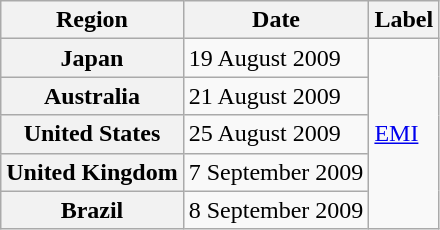<table class="wikitable plainrowheaders">
<tr>
<th>Region</th>
<th>Date</th>
<th>Label</th>
</tr>
<tr>
<th scope="row">Japan</th>
<td>19 August 2009</td>
<td rowspan="5"><a href='#'>EMI</a></td>
</tr>
<tr>
<th scope="row">Australia</th>
<td>21 August 2009</td>
</tr>
<tr>
<th scope="row">United States</th>
<td>25 August 2009</td>
</tr>
<tr>
<th scope="row">United Kingdom</th>
<td>7 September 2009</td>
</tr>
<tr>
<th scope="row">Brazil</th>
<td>8 September 2009</td>
</tr>
</table>
